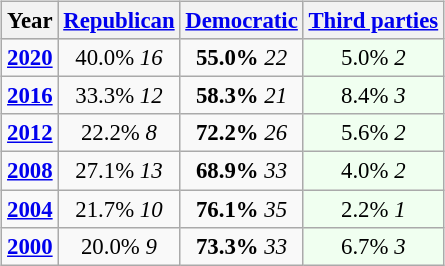<table class="wikitable" style="float:right; font-size:95%;">
<tr bgcolor=lightgrey>
<th>Year</th>
<th><a href='#'>Republican</a></th>
<th><a href='#'>Democratic</a></th>
<th><a href='#'>Third parties</a></th>
</tr>
<tr>
<td style="text-align:center;" ><strong><a href='#'>2020</a></strong></td>
<td style="text-align:center;" >40.0% <em>16</em></td>
<td style="text-align:center;" ><strong>55.0%</strong> <em>22</em></td>
<td style="text-align:center; background:honeyDew;">5.0% <em>2</em></td>
</tr>
<tr>
<td style="text-align:center;" ><strong><a href='#'>2016</a></strong></td>
<td style="text-align:center;" >33.3% <em>12</em></td>
<td style="text-align:center;" ><strong>58.3%</strong> <em>21</em></td>
<td style="text-align:center; background:honeyDew;">8.4% <em>3</em></td>
</tr>
<tr>
<td style="text-align:center;" ><strong><a href='#'>2012</a></strong></td>
<td style="text-align:center;" >22.2% <em>8</em></td>
<td style="text-align:center;" ><strong>72.2%</strong> <em>26</em></td>
<td style="text-align:center; background:honeyDew;">5.6% <em>2</em></td>
</tr>
<tr>
<td style="text-align:center;" ><strong><a href='#'>2008</a></strong></td>
<td style="text-align:center;" >27.1% <em>13</em></td>
<td style="text-align:center;" ><strong>68.9%</strong> <em>33</em></td>
<td style="text-align:center; background:honeyDew;">4.0% <em>2</em></td>
</tr>
<tr>
<td style="text-align:center;" ><strong><a href='#'>2004</a></strong></td>
<td style="text-align:center;" >21.7% <em>10</em></td>
<td style="text-align:center;" ><strong>76.1%</strong> <em>35</em></td>
<td style="text-align:center; background:honeyDew;">2.2% <em>1</em></td>
</tr>
<tr>
<td style="text-align:center;" ><strong><a href='#'>2000</a></strong></td>
<td style="text-align:center;" >20.0% <em>9</em></td>
<td style="text-align:center;" ><strong>73.3%</strong> <em>33</em></td>
<td style="text-align:center; background:honeyDew;">6.7% <em>3</em></td>
</tr>
</table>
